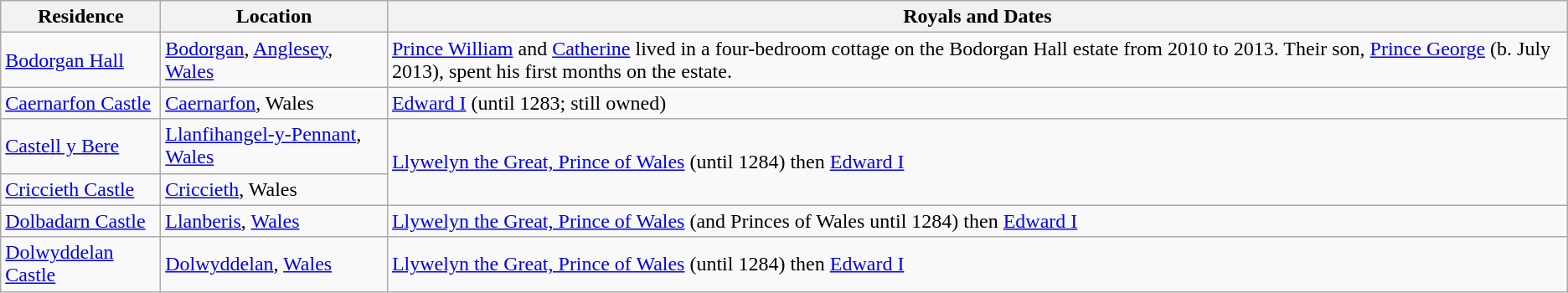<table class="wikitable">
<tr>
<th>Residence</th>
<th>Location</th>
<th>Royals and Dates</th>
</tr>
<tr>
<td><a href='#'>Bodorgan Hall</a></td>
<td><a href='#'>Bodorgan</a>, <a href='#'>Anglesey</a>, <a href='#'>Wales</a></td>
<td><a href='#'>Prince William</a> and <a href='#'>Catherine</a> lived in a four-bedroom cottage on the Bodorgan Hall estate from 2010 to 2013. Their son, <a href='#'>Prince George</a> (b. July 2013), spent his first months on the estate.</td>
</tr>
<tr>
<td><a href='#'>Caernarfon Castle</a></td>
<td><a href='#'>Caernarfon</a>, Wales</td>
<td><a href='#'>Edward I</a> (until 1283; still owned)</td>
</tr>
<tr>
<td><a href='#'>Castell y Bere</a></td>
<td><a href='#'>Llanfihangel-y-Pennant</a>, <a href='#'>Wales</a></td>
<td rowspan="2"><a href='#'>Llywelyn the Great, Prince of Wales</a> (until 1284) then <a href='#'>Edward I</a></td>
</tr>
<tr>
<td><a href='#'>Criccieth Castle</a></td>
<td><a href='#'>Criccieth</a>, Wales</td>
</tr>
<tr>
<td><a href='#'>Dolbadarn Castle</a></td>
<td><a href='#'>Llanberis</a>, <a href='#'>Wales</a></td>
<td><a href='#'>Llywelyn the Great, Prince of Wales</a> (and Princes of Wales until 1284) then <a href='#'>Edward I</a></td>
</tr>
<tr>
<td><a href='#'>Dolwyddelan Castle</a></td>
<td><a href='#'>Dolwyddelan</a>, <a href='#'>Wales</a></td>
<td><a href='#'>Llywelyn the Great, Prince of Wales</a> (until 1284) then <a href='#'>Edward I</a></td>
</tr>
</table>
